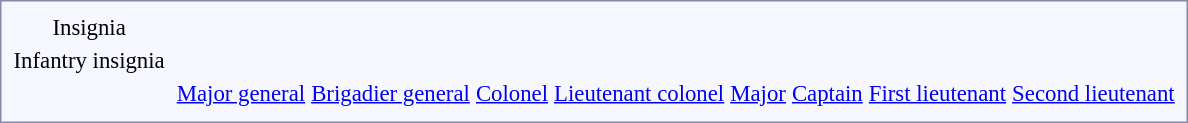<table style="border:1px solid #8888aa; background:#f7f8ff; padding:5px; font-size:95%; margin:0 12px 12px 0;">
<tr style="text-align:center;">
<td>Insignia</td>
<td colspan=6 rowspan=3></td>
<td colspan=2></td>
<td colspan=2></td>
<td colspan=2></td>
<td colspan=2></td>
<td colspan=2></td>
<td colspan=2></td>
<td colspan=3></td>
<td colspan=3></td>
</tr>
<tr style="text-align:center;">
<td>Infantry insignia</td>
<td colspan=2></td>
<td colspan=2></td>
<td colspan=2></td>
<td colspan=2></td>
<td colspan=2></td>
<td colspan=2></td>
<td colspan=3></td>
<td colspan=3></td>
</tr>
<tr style="text-align:center;">
<td></td>
<td colspan=2><a href='#'>Major general</a></td>
<td colspan=2><a href='#'>Brigadier general</a></td>
<td colspan=2><a href='#'>Colonel</a></td>
<td colspan=2><a href='#'>Lieutenant colonel</a></td>
<td colspan=2><a href='#'>Major</a></td>
<td colspan=2><a href='#'>Captain</a></td>
<td colspan=3><a href='#'>First lieutenant</a></td>
<td colspan=3><a href='#'>Second lieutenant</a></td>
</tr>
<tr>
</tr>
</table>
